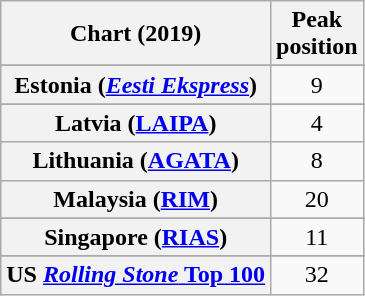<table class="wikitable sortable plainrowheaders" style="text-align:center">
<tr>
<th scope="col">Chart (2019)</th>
<th scope="col">Peak<br>position</th>
</tr>
<tr>
</tr>
<tr>
</tr>
<tr>
</tr>
<tr>
</tr>
<tr>
</tr>
<tr>
</tr>
<tr>
</tr>
<tr>
<th scope="row">Estonia (<em><a href='#'>Eesti Ekspress</a></em>)</th>
<td>9</td>
</tr>
<tr>
</tr>
<tr>
</tr>
<tr>
</tr>
<tr>
</tr>
<tr>
</tr>
<tr>
</tr>
<tr>
<th scope="row">Latvia (<a href='#'>LAIPA</a>)</th>
<td>4</td>
</tr>
<tr>
<th scope="row">Lithuania (<a href='#'>AGATA</a>)</th>
<td>8</td>
</tr>
<tr>
<th scope="row">Malaysia (<a href='#'>RIM</a>)</th>
<td>20</td>
</tr>
<tr>
</tr>
<tr>
</tr>
<tr>
</tr>
<tr>
</tr>
<tr>
</tr>
<tr>
<th scope="row">Singapore (<a href='#'>RIAS</a>)</th>
<td>11</td>
</tr>
<tr>
</tr>
<tr>
</tr>
<tr>
</tr>
<tr>
</tr>
<tr>
</tr>
<tr>
</tr>
<tr>
</tr>
<tr>
</tr>
<tr>
<th scope="row">US <a href='#'><em>Rolling Stone</em> Top 100</a></th>
<td>32</td>
</tr>
</table>
